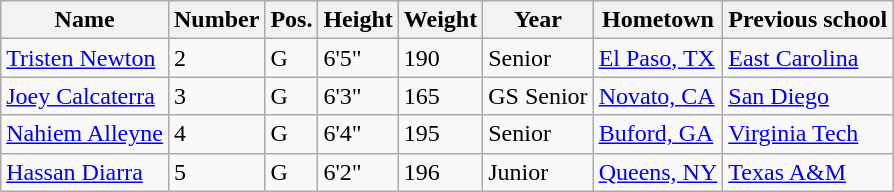<table class="wikitable sortable" border="1">
<tr>
<th>Name</th>
<th>Number</th>
<th>Pos.</th>
<th>Height</th>
<th>Weight</th>
<th>Year</th>
<th>Hometown</th>
<th class="unsortable">Previous school</th>
</tr>
<tr>
<td><a href='#'>Tristen Newton</a></td>
<td>2</td>
<td>G</td>
<td>6'5"</td>
<td>190</td>
<td>Senior</td>
<td><a href='#'>El Paso, TX</a></td>
<td><a href='#'>East Carolina</a></td>
</tr>
<tr>
<td><a href='#'>Joey Calcaterra</a></td>
<td>3</td>
<td>G</td>
<td>6'3"</td>
<td>165</td>
<td>GS Senior</td>
<td><a href='#'>Novato, CA</a></td>
<td><a href='#'>San Diego</a></td>
</tr>
<tr>
<td><a href='#'>Nahiem Alleyne</a></td>
<td>4</td>
<td>G</td>
<td>6'4"</td>
<td>195</td>
<td>Senior</td>
<td><a href='#'>Buford, GA</a></td>
<td><a href='#'>Virginia Tech</a></td>
</tr>
<tr>
<td><a href='#'>Hassan Diarra</a></td>
<td>5</td>
<td>G</td>
<td>6'2"</td>
<td>196</td>
<td>Junior</td>
<td><a href='#'>Queens, NY</a></td>
<td><a href='#'>Texas A&M</a></td>
</tr>
</table>
